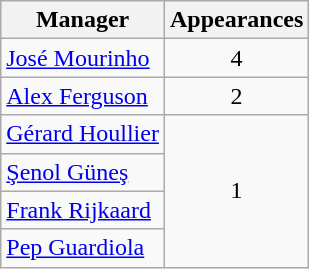<table class="wikitable">
<tr>
<th>Manager</th>
<th>Appearances</th>
</tr>
<tr>
<td> <a href='#'>José Mourinho</a></td>
<td style="text-align:center;">4</td>
</tr>
<tr>
<td> <a href='#'>Alex Ferguson</a></td>
<td style="text-align:center;">2</td>
</tr>
<tr>
<td> <a href='#'>Gérard Houllier</a></td>
<td style="text-align:center;" rowspan="4">1</td>
</tr>
<tr>
<td> <a href='#'>Şenol Güneş</a></td>
</tr>
<tr>
<td> <a href='#'>Frank Rijkaard</a></td>
</tr>
<tr>
<td> <a href='#'>Pep Guardiola</a></td>
</tr>
</table>
